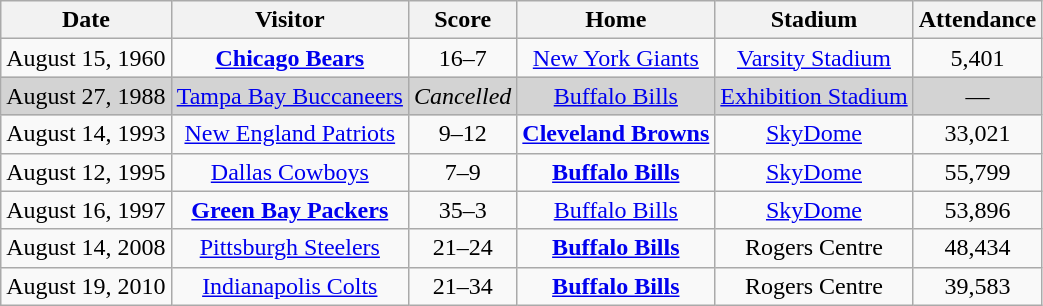<table class="wikitable">
<tr>
<th>Date</th>
<th>Visitor</th>
<th>Score</th>
<th>Home</th>
<th>Stadium</th>
<th>Attendance</th>
</tr>
<tr align="center">
<td>August 15, 1960</td>
<td><strong><a href='#'>Chicago Bears</a></strong></td>
<td>16–7</td>
<td><a href='#'>New York Giants</a></td>
<td><a href='#'>Varsity Stadium</a></td>
<td>5,401</td>
</tr>
<tr align="center" bgcolor="LightGray">
<td>August 27, 1988</td>
<td><a href='#'>Tampa Bay Buccaneers</a></td>
<td><em>Cancelled</em></td>
<td><a href='#'>Buffalo Bills</a></td>
<td><a href='#'>Exhibition Stadium</a></td>
<td>—</td>
</tr>
<tr align="center">
<td>August 14, 1993</td>
<td><a href='#'>New England Patriots</a></td>
<td>9–12</td>
<td><strong><a href='#'>Cleveland Browns</a></strong></td>
<td><a href='#'>SkyDome</a></td>
<td>33,021</td>
</tr>
<tr align="center">
<td>August 12, 1995</td>
<td><a href='#'>Dallas Cowboys</a></td>
<td>7–9</td>
<td><strong><a href='#'>Buffalo Bills</a></strong></td>
<td><a href='#'>SkyDome</a></td>
<td>55,799</td>
</tr>
<tr align="center">
<td>August 16, 1997</td>
<td><strong><a href='#'>Green Bay Packers</a></strong></td>
<td>35–3</td>
<td><a href='#'>Buffalo Bills</a></td>
<td><a href='#'>SkyDome</a></td>
<td>53,896</td>
</tr>
<tr align="center">
<td>August 14, 2008</td>
<td><a href='#'>Pittsburgh Steelers</a></td>
<td>21–24</td>
<td><strong><a href='#'>Buffalo Bills</a></strong></td>
<td>Rogers Centre</td>
<td>48,434</td>
</tr>
<tr align="center">
<td>August 19, 2010</td>
<td><a href='#'>Indianapolis Colts</a></td>
<td>21–34</td>
<td><strong><a href='#'>Buffalo Bills</a></strong></td>
<td>Rogers Centre</td>
<td>39,583</td>
</tr>
</table>
